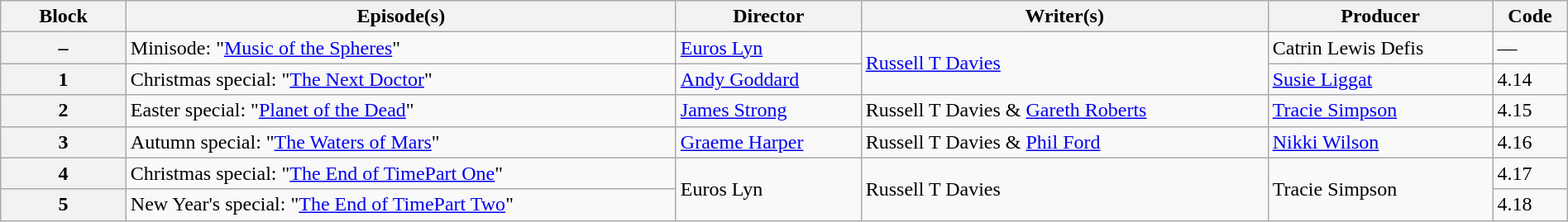<table class="wikitable" style="width:100%; margin-right:0;">
<tr>
<th style="width:8%">Block</th>
<th>Episode(s)</th>
<th>Director</th>
<th>Writer(s)</th>
<th>Producer</th>
<th>Code</th>
</tr>
<tr>
<th>–</th>
<td>Minisode: "<a href='#'>Music of the Spheres</a>"</td>
<td><a href='#'>Euros Lyn</a></td>
<td rowspan="2"><a href='#'>Russell T Davies</a></td>
<td>Catrin Lewis Defis</td>
<td>—</td>
</tr>
<tr>
<th>1</th>
<td>Christmas special: "<a href='#'>The Next Doctor</a>"</td>
<td><a href='#'>Andy Goddard</a></td>
<td><a href='#'>Susie Liggat</a></td>
<td>4.14</td>
</tr>
<tr>
<th>2</th>
<td>Easter special: "<a href='#'>Planet of the Dead</a>"</td>
<td><a href='#'>James Strong</a></td>
<td>Russell T Davies & <a href='#'>Gareth Roberts</a></td>
<td><a href='#'>Tracie Simpson</a></td>
<td>4.15</td>
</tr>
<tr>
<th>3</th>
<td>Autumn special: "<a href='#'>The Waters of Mars</a>"</td>
<td><a href='#'>Graeme Harper</a></td>
<td>Russell T Davies & <a href='#'>Phil Ford</a></td>
<td><a href='#'>Nikki Wilson</a></td>
<td>4.16</td>
</tr>
<tr>
<th>4</th>
<td>Christmas special: "<a href='#'>The End of TimePart One</a>"</td>
<td rowspan="2">Euros Lyn</td>
<td rowspan="2">Russell T Davies</td>
<td rowspan="2">Tracie Simpson</td>
<td>4.17</td>
</tr>
<tr>
<th>5</th>
<td>New Year's special: "<a href='#'>The End of TimePart Two</a>"</td>
<td>4.18</td>
</tr>
</table>
